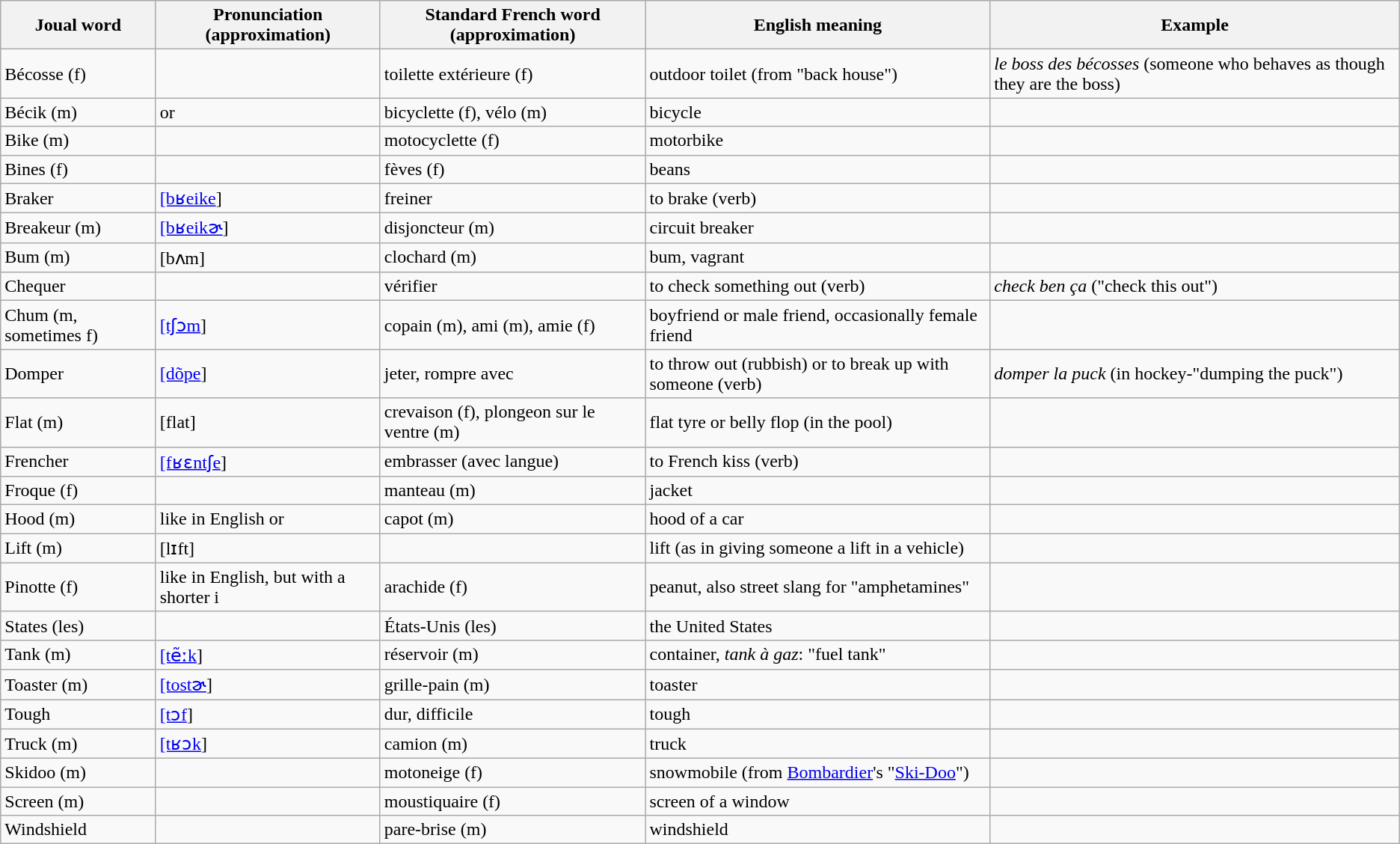<table class="wikitable">
<tr>
<th>Joual word</th>
<th>Pronunciation (approximation)</th>
<th>Standard French word (approximation)</th>
<th>English meaning</th>
<th>Example</th>
</tr>
<tr>
<td>Bécosse (f)</td>
<td></td>
<td>toilette extérieure (f)</td>
<td>outdoor toilet (from "back house")</td>
<td><em>le boss des bécosses</em> (someone who behaves as though they are the boss)</td>
</tr>
<tr>
<td>Bécik (m)</td>
<td> or </td>
<td>bicyclette (f), vélo (m)</td>
<td>bicycle</td>
<td></td>
</tr>
<tr>
<td>Bike (m)</td>
<td></td>
<td>motocyclette (f)</td>
<td>motorbike</td>
<td></td>
</tr>
<tr>
<td>Bines (f)</td>
<td></td>
<td>fèves (f)</td>
<td>beans</td>
<td></td>
</tr>
<tr>
<td>Braker</td>
<td><a href='#'>[bʁeike</a>]</td>
<td>freiner</td>
<td>to brake (verb)</td>
<td></td>
</tr>
<tr>
<td>Breakeur (m)</td>
<td><a href='#'>[bʁeikɚ</a>]</td>
<td>disjoncteur (m)</td>
<td>circuit breaker</td>
<td></td>
</tr>
<tr>
<td>Bum (m)</td>
<td>[bʌm]</td>
<td>clochard (m)</td>
<td>bum, vagrant</td>
<td></td>
</tr>
<tr>
<td>Chequer</td>
<td></td>
<td>vérifier</td>
<td>to check something out (verb)</td>
<td><em>check ben ça</em> ("check this out")</td>
</tr>
<tr>
<td>Chum (m, sometimes f)</td>
<td><a href='#'>[tʃɔm</a>]</td>
<td>copain (m), ami (m), amie (f)</td>
<td>boyfriend or male friend, occasionally female friend</td>
<td></td>
</tr>
<tr>
<td>Domper</td>
<td><a href='#'>[dõpe</a>]</td>
<td>jeter, rompre avec</td>
<td>to throw out (rubbish) or to break up with someone (verb)</td>
<td><em>domper la puck</em> (in hockey-"dumping the puck")</td>
</tr>
<tr>
<td>Flat (m)</td>
<td>[flat]</td>
<td>crevaison (f), plongeon sur le ventre (m)</td>
<td>flat tyre or belly flop (in the pool)</td>
<td></td>
</tr>
<tr>
<td>Frencher</td>
<td><a href='#'>[fʁɛntʃe</a>]</td>
<td>embrasser (avec langue)</td>
<td>to French kiss (verb)</td>
<td></td>
</tr>
<tr>
<td>Froque (f)</td>
<td></td>
<td>manteau (m)</td>
<td>jacket</td>
<td></td>
</tr>
<tr>
<td>Hood (m)</td>
<td>like in English or </td>
<td>capot (m)</td>
<td>hood of a car</td>
<td></td>
</tr>
<tr>
<td>Lift (m)</td>
<td>[lɪft]</td>
<td></td>
<td>lift (as in giving someone a lift in a vehicle)</td>
<td></td>
</tr>
<tr>
<td>Pinotte (f)</td>
<td>like in English, but with a shorter i</td>
<td>arachide (f)</td>
<td>peanut, also street slang for "amphetamines"</td>
<td></td>
</tr>
<tr>
<td>States (les)</td>
<td></td>
<td>États-Unis (les)</td>
<td>the United States</td>
<td></td>
</tr>
<tr>
<td>Tank (m)</td>
<td><a href='#'>[tẽːk</a>]</td>
<td>réservoir (m)</td>
<td>container, <em>tank à gaz</em>: "fuel tank"</td>
<td></td>
</tr>
<tr>
<td>Toaster (m)</td>
<td><a href='#'>[tostɚ</a>]</td>
<td>grille-pain (m)</td>
<td>toaster</td>
<td></td>
</tr>
<tr>
<td>Tough</td>
<td><a href='#'>[tɔf</a>]</td>
<td>dur, difficile</td>
<td>tough</td>
<td></td>
</tr>
<tr>
<td>Truck (m)</td>
<td><a href='#'>[tʁɔk</a>]</td>
<td>camion (m)</td>
<td>truck</td>
<td></td>
</tr>
<tr>
<td>Skidoo (m)</td>
<td></td>
<td>motoneige (f)</td>
<td>snowmobile (from <a href='#'>Bombardier</a>'s "<a href='#'>Ski-Doo</a>")</td>
<td></td>
</tr>
<tr>
<td>Screen (m)</td>
<td></td>
<td>moustiquaire (f)</td>
<td>screen of a window</td>
<td></td>
</tr>
<tr>
<td>Windshield</td>
<td></td>
<td>pare-brise (m)</td>
<td>windshield</td>
<td></td>
</tr>
</table>
